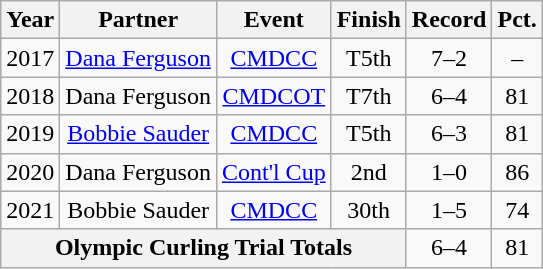<table class="wikitable" style="text-align: center;">
<tr>
<th scope="col">Year</th>
<th scope="col">Partner</th>
<th scope="col">Event</th>
<th scope="col">Finish</th>
<th scope="col">Record</th>
<th scope="col">Pct.</th>
</tr>
<tr>
<td>2017</td>
<td><a href='#'>Dana Ferguson</a></td>
<td><a href='#'>CMDCC</a></td>
<td>T5th</td>
<td>7–2</td>
<td>–</td>
</tr>
<tr>
<td>2018</td>
<td>Dana Ferguson</td>
<td><a href='#'>CMDCOT</a></td>
<td>T7th</td>
<td>6–4</td>
<td>81</td>
</tr>
<tr>
<td>2019</td>
<td><a href='#'>Bobbie Sauder</a></td>
<td><a href='#'>CMDCC</a></td>
<td>T5th</td>
<td>6–3</td>
<td>81</td>
</tr>
<tr>
<td>2020</td>
<td>Dana Ferguson</td>
<td><a href='#'>Cont'l Cup</a></td>
<td>2nd</td>
<td>1–0</td>
<td>86</td>
</tr>
<tr>
<td>2021</td>
<td>Bobbie Sauder</td>
<td><a href='#'>CMDCC</a></td>
<td>30th</td>
<td>1–5</td>
<td>74</td>
</tr>
<tr>
<th scope="row" colspan="4">Olympic Curling Trial Totals</th>
<td>6–4</td>
<td>81</td>
</tr>
</table>
